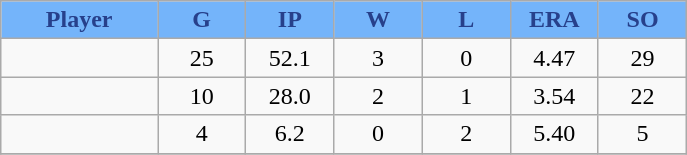<table class="wikitable sortable">
<tr>
<th style="background:#74B4FA;color:#27408B;" width="16%">Player</th>
<th style="background:#74B4FA;color:#27408B;" width="9%">G</th>
<th style="background:#74B4FA;color:#27408B;" width="9%">IP</th>
<th style="background:#74B4FA;color:#27408B;" width="9%">W</th>
<th style="background:#74B4FA;color:#27408B;" width="9%">L</th>
<th style="background:#74B4FA;color:#27408B;" width="9%">ERA</th>
<th style="background:#74B4FA;color:#27408B;" width="9%">SO</th>
</tr>
<tr align="center">
<td></td>
<td>25</td>
<td>52.1</td>
<td>3</td>
<td>0</td>
<td>4.47</td>
<td>29</td>
</tr>
<tr align="center">
<td></td>
<td>10</td>
<td>28.0</td>
<td>2</td>
<td>1</td>
<td>3.54</td>
<td>22</td>
</tr>
<tr align="center">
<td></td>
<td>4</td>
<td>6.2</td>
<td>0</td>
<td>2</td>
<td>5.40</td>
<td>5</td>
</tr>
<tr align="center">
</tr>
</table>
